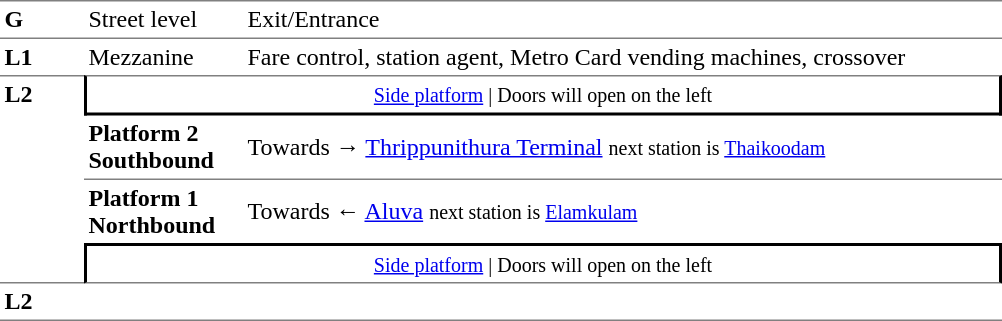<table table border=0 cellspacing=0 cellpadding=3>
<tr>
<td style="border-bottom:solid 1px gray;border-top:solid 1px gray;" width=50 valign=top><strong>G</strong></td>
<td style="border-top:solid 1px gray;border-bottom:solid 1px gray;" width=100 valign=top>Street level</td>
<td style="border-top:solid 1px gray;border-bottom:solid 1px gray;" width=500 valign=top>Exit/Entrance</td>
</tr>
<tr>
<td valign=top><strong>L1</strong></td>
<td valign=top>Mezzanine</td>
<td valign=top>Fare control, station agent, Metro Card vending machines, crossover<br></td>
</tr>
<tr>
<td style="border-top:solid 1px gray;border-bottom:solid 1px gray;" width=50 rowspan=4 valign=top><strong>L2</strong></td>
<td style="border-top:solid 1px gray;border-right:solid 2px black;border-left:solid 2px black;border-bottom:solid 2px black;text-align:center;" colspan=2><small><a href='#'>Side platform</a> | Doors will open on the left </small></td>
</tr>
<tr>
<td style="border-bottom:solid 1px gray;" width=100><span><strong>Platform 2</strong><br><strong>Southbound</strong></span></td>
<td style="border-bottom:solid 1px gray;" width=500>Towards → <a href='#'>Thrippunithura Terminal</a> <small>next station is <a href='#'>Thaikoodam</a></small></td>
</tr>
<tr>
<td><span><strong>Platform 1</strong><br><strong>Northbound</strong></span></td>
<td>Towards ← <a href='#'>Aluva</a> <small>next station is <a href='#'>Elamkulam</a></small></td>
</tr>
<tr>
<td style="border-top:solid 2px black;border-right:solid 2px black;border-left:solid 2px black;border-bottom:solid 1px gray;" colspan=2  align=center><small><a href='#'>Side platform</a> | Doors will open on the left </small></td>
</tr>
<tr>
<td style="border-bottom:solid 1px gray;" width=50 rowspan=2 valign=top><strong>L2</strong></td>
<td style="border-bottom:solid 1px gray;" width=100></td>
<td style="border-bottom:solid 1px gray;" width=500></td>
</tr>
<tr>
</tr>
</table>
